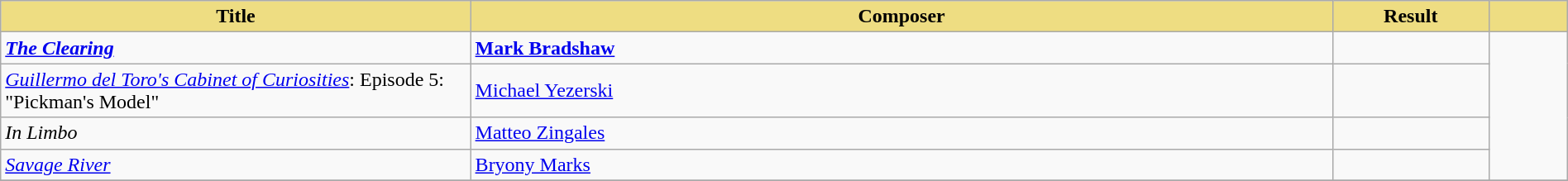<table class="wikitable" width=100%>
<tr>
<th style="width:30%;background:#EEDD82;">Title</th>
<th style="width:55%;background:#EEDD82;">Composer</th>
<th style="width:10%;background:#EEDD82;">Result</th>
<th style="width:5%;background:#EEDD82;"></th>
</tr>
<tr>
<td><strong><em><a href='#'>The Clearing</a></em></strong></td>
<td><strong><a href='#'>Mark Bradshaw</a></strong></td>
<td></td>
<td rowspan="4"><br></td>
</tr>
<tr>
<td><em><a href='#'>Guillermo del Toro's Cabinet of Curiosities</a></em>: Episode 5: "Pickman's Model"</td>
<td><a href='#'>Michael Yezerski</a></td>
<td></td>
</tr>
<tr>
<td><em>In Limbo</em></td>
<td><a href='#'>Matteo Zingales</a></td>
<td></td>
</tr>
<tr>
<td><em><a href='#'>Savage River</a></em></td>
<td><a href='#'>Bryony Marks</a></td>
<td></td>
</tr>
<tr>
</tr>
</table>
